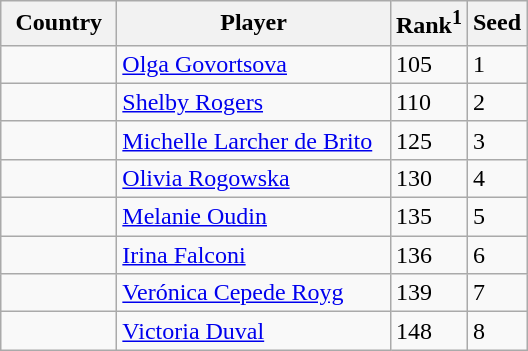<table class="sortable wikitable">
<tr>
<th width="70">Country</th>
<th width="175">Player</th>
<th>Rank<sup>1</sup></th>
<th>Seed</th>
</tr>
<tr>
<td></td>
<td><a href='#'>Olga Govortsova</a></td>
<td>105</td>
<td>1</td>
</tr>
<tr>
<td></td>
<td><a href='#'>Shelby Rogers</a></td>
<td>110</td>
<td>2</td>
</tr>
<tr>
<td></td>
<td><a href='#'>Michelle Larcher de Brito</a></td>
<td>125</td>
<td>3</td>
</tr>
<tr>
<td></td>
<td><a href='#'>Olivia Rogowska</a></td>
<td>130</td>
<td>4</td>
</tr>
<tr>
<td></td>
<td><a href='#'>Melanie Oudin</a></td>
<td>135</td>
<td>5</td>
</tr>
<tr>
<td></td>
<td><a href='#'>Irina Falconi</a></td>
<td>136</td>
<td>6</td>
</tr>
<tr>
<td></td>
<td><a href='#'>Verónica Cepede Royg</a></td>
<td>139</td>
<td>7</td>
</tr>
<tr>
<td></td>
<td><a href='#'>Victoria Duval</a></td>
<td>148</td>
<td>8</td>
</tr>
</table>
